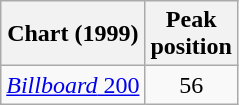<table class="wikitable sortable">
<tr>
<th align="center">Chart (1999)</th>
<th align="center">Peak<br>position</th>
</tr>
<tr>
<td align="center"><a href='#'><em>Billboard</em> 200</a></td>
<td style="text-align:center;">56</td>
</tr>
</table>
